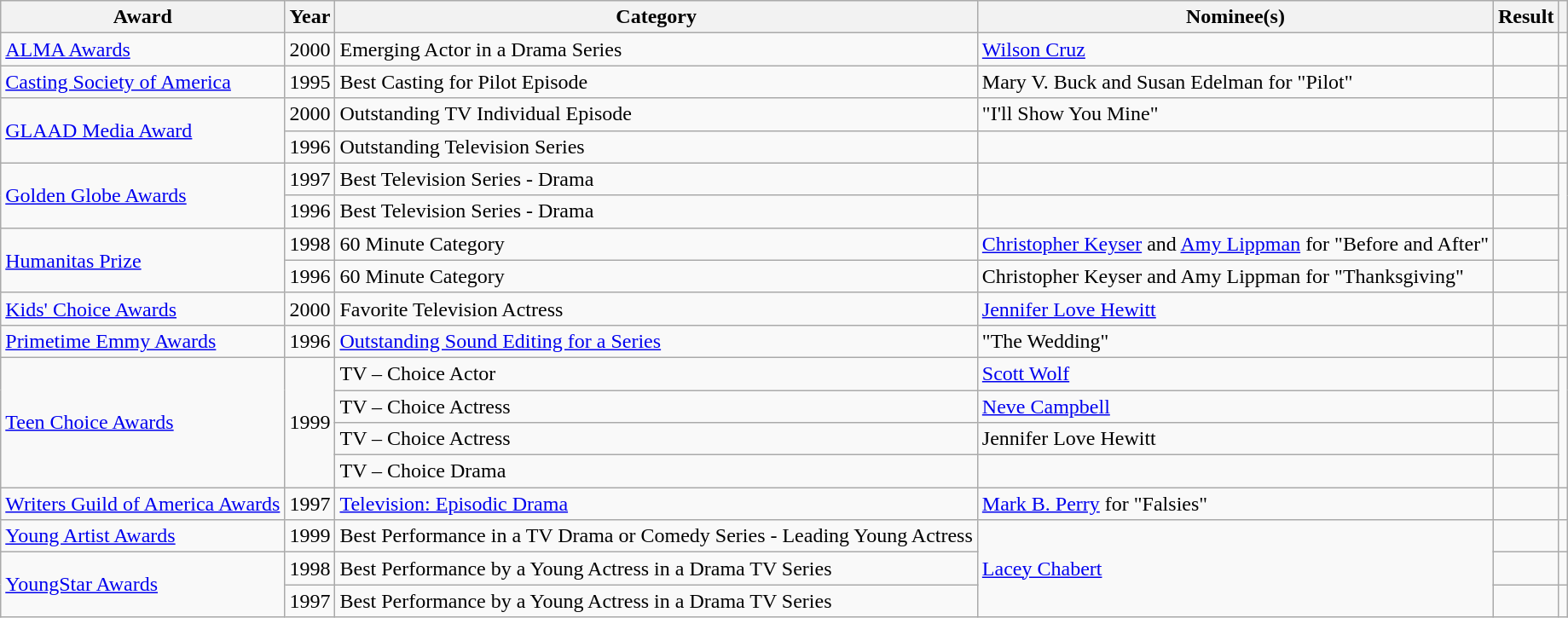<table class="wikitable">
<tr>
<th>Award</th>
<th>Year</th>
<th>Category</th>
<th>Nominee(s)</th>
<th>Result</th>
<th></th>
</tr>
<tr>
<td><a href='#'>ALMA Awards</a></td>
<td>2000</td>
<td>Emerging Actor in a Drama Series</td>
<td><a href='#'>Wilson Cruz</a></td>
<td></td>
<td></td>
</tr>
<tr>
<td><a href='#'>Casting Society of America</a></td>
<td>1995</td>
<td>Best Casting for Pilot Episode</td>
<td>Mary V. Buck and Susan Edelman for "Pilot"</td>
<td></td>
<td></td>
</tr>
<tr>
<td rowspan="2"><a href='#'>GLAAD Media Award</a></td>
<td>2000</td>
<td>Outstanding TV Individual Episode</td>
<td>"I'll Show You Mine"</td>
<td></td>
<td></td>
</tr>
<tr>
<td>1996</td>
<td>Outstanding Television Series</td>
<td></td>
<td></td>
<td></td>
</tr>
<tr>
<td rowspan="2"><a href='#'>Golden Globe Awards</a></td>
<td>1997</td>
<td>Best Television Series - Drama</td>
<td></td>
<td></td>
<td rowspan="2"></td>
</tr>
<tr>
<td>1996</td>
<td>Best Television Series - Drama</td>
<td></td>
<td></td>
</tr>
<tr>
<td rowspan="2"><a href='#'>Humanitas Prize</a></td>
<td>1998</td>
<td>60 Minute Category</td>
<td><a href='#'>Christopher Keyser</a> and <a href='#'>Amy Lippman</a> for "Before and After"</td>
<td></td>
<td rowspan="2"></td>
</tr>
<tr>
<td>1996</td>
<td>60 Minute Category</td>
<td>Christopher Keyser and Amy Lippman for "Thanksgiving"</td>
<td></td>
</tr>
<tr>
<td><a href='#'>Kids' Choice Awards</a></td>
<td>2000</td>
<td>Favorite Television Actress</td>
<td><a href='#'>Jennifer Love Hewitt</a></td>
<td></td>
<td></td>
</tr>
<tr>
<td><a href='#'>Primetime Emmy Awards</a></td>
<td>1996</td>
<td><a href='#'>Outstanding Sound Editing for a Series</a></td>
<td>"The Wedding"</td>
<td></td>
<td></td>
</tr>
<tr>
<td rowspan="4"><a href='#'>Teen Choice Awards</a></td>
<td rowspan="4">1999</td>
<td>TV – Choice Actor</td>
<td><a href='#'>Scott Wolf</a></td>
<td></td>
<td rowspan="4"></td>
</tr>
<tr>
<td>TV – Choice Actress</td>
<td><a href='#'>Neve Campbell</a></td>
<td></td>
</tr>
<tr>
<td>TV – Choice Actress</td>
<td>Jennifer Love Hewitt</td>
<td></td>
</tr>
<tr>
<td>TV – Choice Drama</td>
<td></td>
<td></td>
</tr>
<tr>
<td><a href='#'>Writers Guild of America Awards</a></td>
<td>1997</td>
<td><a href='#'>Television: Episodic Drama</a></td>
<td><a href='#'>Mark B. Perry</a> for "Falsies"</td>
<td></td>
<td></td>
</tr>
<tr>
<td><a href='#'>Young Artist Awards</a></td>
<td>1999</td>
<td>Best Performance in a TV Drama or Comedy Series - Leading Young Actress</td>
<td rowspan="3"><a href='#'>Lacey Chabert</a></td>
<td></td>
<td></td>
</tr>
<tr>
<td rowspan="2"><a href='#'>YoungStar Awards</a></td>
<td>1998</td>
<td>Best Performance by a Young Actress in a Drama TV Series</td>
<td></td>
<td></td>
</tr>
<tr>
<td>1997</td>
<td>Best Performance by a Young Actress in a Drama TV Series</td>
<td></td>
<td></td>
</tr>
</table>
